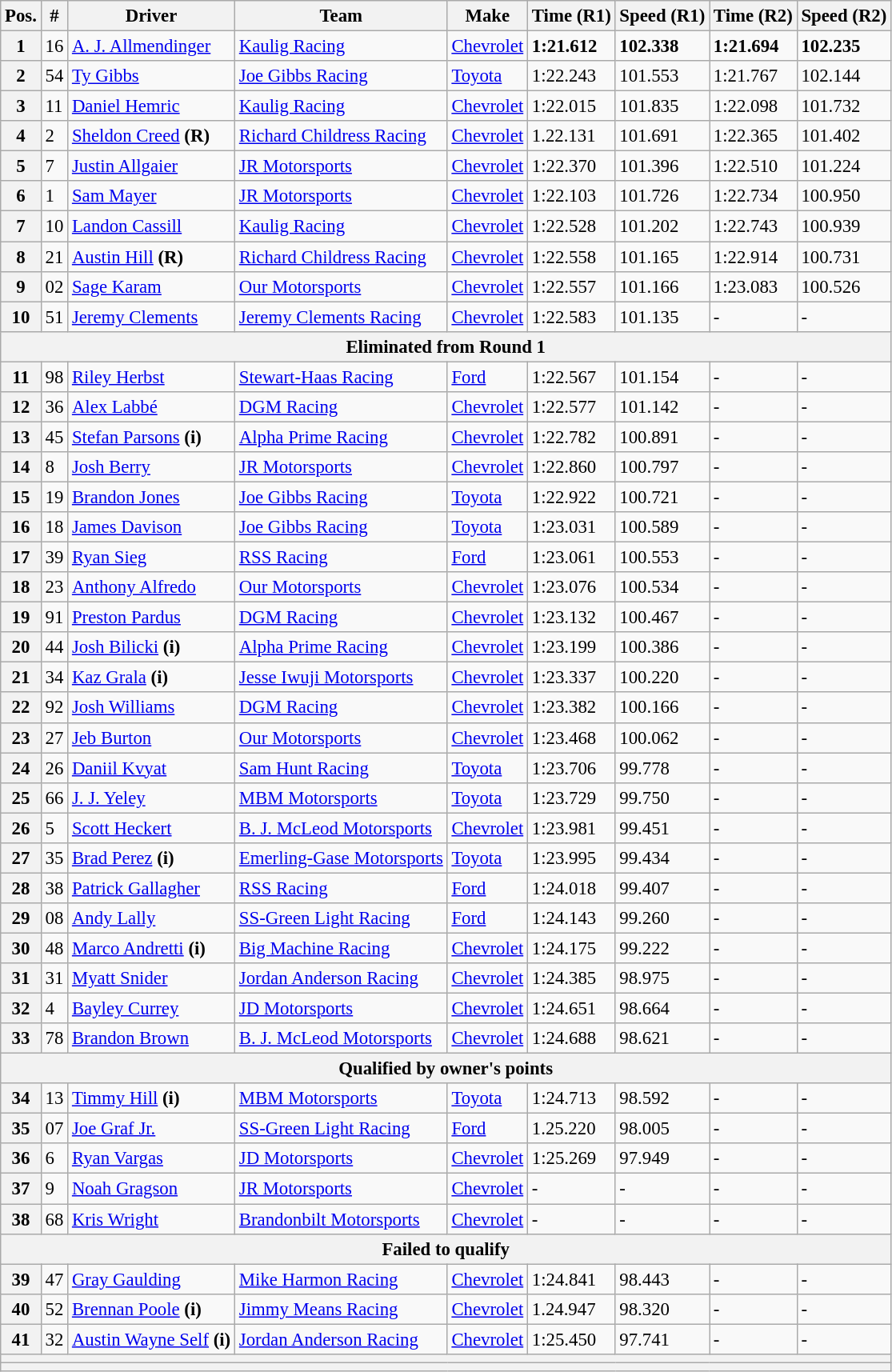<table class="wikitable" style="font-size:95%">
<tr>
<th>Pos.</th>
<th>#</th>
<th>Driver</th>
<th>Team</th>
<th>Make</th>
<th>Time (R1)</th>
<th>Speed (R1)</th>
<th>Time (R2)</th>
<th>Speed (R2)</th>
</tr>
<tr>
<th>1</th>
<td>16</td>
<td><a href='#'>A. J. Allmendinger</a></td>
<td><a href='#'>Kaulig Racing</a></td>
<td><a href='#'>Chevrolet</a></td>
<td><strong>1:21.612</strong></td>
<td><strong>102.338</strong></td>
<td><strong>1:21.694</strong></td>
<td><strong>102.235</strong></td>
</tr>
<tr>
<th>2</th>
<td>54</td>
<td><a href='#'>Ty Gibbs</a></td>
<td><a href='#'>Joe Gibbs Racing</a></td>
<td><a href='#'>Toyota</a></td>
<td>1:22.243</td>
<td>101.553</td>
<td>1:21.767</td>
<td>102.144</td>
</tr>
<tr>
<th>3</th>
<td>11</td>
<td><a href='#'>Daniel Hemric</a></td>
<td><a href='#'>Kaulig Racing</a></td>
<td><a href='#'>Chevrolet</a></td>
<td>1:22.015</td>
<td>101.835</td>
<td>1:22.098</td>
<td>101.732</td>
</tr>
<tr>
<th>4</th>
<td>2</td>
<td><a href='#'>Sheldon Creed</a> <strong>(R)</strong></td>
<td><a href='#'>Richard Childress Racing</a></td>
<td><a href='#'>Chevrolet</a></td>
<td>1.22.131</td>
<td>101.691</td>
<td>1:22.365</td>
<td>101.402</td>
</tr>
<tr>
<th>5</th>
<td>7</td>
<td><a href='#'>Justin Allgaier</a></td>
<td><a href='#'>JR Motorsports</a></td>
<td><a href='#'>Chevrolet</a></td>
<td>1:22.370</td>
<td>101.396</td>
<td>1:22.510</td>
<td>101.224</td>
</tr>
<tr>
<th>6</th>
<td>1</td>
<td><a href='#'>Sam Mayer</a></td>
<td><a href='#'>JR Motorsports</a></td>
<td><a href='#'>Chevrolet</a></td>
<td>1:22.103</td>
<td>101.726</td>
<td>1:22.734</td>
<td>100.950</td>
</tr>
<tr>
<th>7</th>
<td>10</td>
<td><a href='#'>Landon Cassill</a></td>
<td><a href='#'>Kaulig Racing</a></td>
<td><a href='#'>Chevrolet</a></td>
<td>1:22.528</td>
<td>101.202</td>
<td>1:22.743</td>
<td>100.939</td>
</tr>
<tr>
<th>8</th>
<td>21</td>
<td><a href='#'>Austin Hill</a> <strong>(R)</strong></td>
<td><a href='#'>Richard Childress Racing</a></td>
<td><a href='#'>Chevrolet</a></td>
<td>1:22.558</td>
<td>101.165</td>
<td>1:22.914</td>
<td>100.731</td>
</tr>
<tr>
<th>9</th>
<td>02</td>
<td><a href='#'>Sage Karam</a></td>
<td><a href='#'>Our Motorsports</a></td>
<td><a href='#'>Chevrolet</a></td>
<td>1:22.557</td>
<td>101.166</td>
<td>1:23.083</td>
<td>100.526</td>
</tr>
<tr>
<th>10</th>
<td>51</td>
<td><a href='#'>Jeremy Clements</a></td>
<td><a href='#'>Jeremy Clements Racing</a></td>
<td><a href='#'>Chevrolet</a></td>
<td>1:22.583</td>
<td>101.135</td>
<td>-</td>
<td>-</td>
</tr>
<tr>
<th colspan="9">Eliminated from Round 1</th>
</tr>
<tr>
<th>11</th>
<td>98</td>
<td><a href='#'>Riley Herbst</a></td>
<td><a href='#'>Stewart-Haas Racing</a></td>
<td><a href='#'>Ford</a></td>
<td>1:22.567</td>
<td>101.154</td>
<td>-</td>
<td>-</td>
</tr>
<tr>
<th>12</th>
<td>36</td>
<td><a href='#'>Alex Labbé</a></td>
<td><a href='#'>DGM Racing</a></td>
<td><a href='#'>Chevrolet</a></td>
<td>1:22.577</td>
<td>101.142</td>
<td>-</td>
<td>-</td>
</tr>
<tr>
<th>13</th>
<td>45</td>
<td><a href='#'>Stefan Parsons</a> <strong>(i)</strong></td>
<td><a href='#'>Alpha Prime Racing</a></td>
<td><a href='#'>Chevrolet</a></td>
<td>1:22.782</td>
<td>100.891</td>
<td>-</td>
<td>-</td>
</tr>
<tr>
<th>14</th>
<td>8</td>
<td><a href='#'>Josh Berry</a></td>
<td><a href='#'>JR Motorsports</a></td>
<td><a href='#'>Chevrolet</a></td>
<td>1:22.860</td>
<td>100.797</td>
<td>-</td>
<td>-</td>
</tr>
<tr>
<th>15</th>
<td>19</td>
<td><a href='#'>Brandon Jones</a></td>
<td><a href='#'>Joe Gibbs Racing</a></td>
<td><a href='#'>Toyota</a></td>
<td>1:22.922</td>
<td>100.721</td>
<td>-</td>
<td>-</td>
</tr>
<tr>
<th>16</th>
<td>18</td>
<td><a href='#'>James Davison</a></td>
<td><a href='#'>Joe Gibbs Racing</a></td>
<td><a href='#'>Toyota</a></td>
<td>1:23.031</td>
<td>100.589</td>
<td>-</td>
<td>-</td>
</tr>
<tr>
<th>17</th>
<td>39</td>
<td><a href='#'>Ryan Sieg</a></td>
<td><a href='#'>RSS Racing</a></td>
<td><a href='#'>Ford</a></td>
<td>1:23.061</td>
<td>100.553</td>
<td>-</td>
<td>-</td>
</tr>
<tr>
<th>18</th>
<td>23</td>
<td><a href='#'>Anthony Alfredo</a></td>
<td><a href='#'>Our Motorsports</a></td>
<td><a href='#'>Chevrolet</a></td>
<td>1:23.076</td>
<td>100.534</td>
<td>-</td>
<td>-</td>
</tr>
<tr>
<th>19</th>
<td>91</td>
<td><a href='#'>Preston Pardus</a></td>
<td><a href='#'>DGM Racing</a></td>
<td><a href='#'>Chevrolet</a></td>
<td>1:23.132</td>
<td>100.467</td>
<td>-</td>
<td>-</td>
</tr>
<tr>
<th>20</th>
<td>44</td>
<td><a href='#'>Josh Bilicki</a> <strong>(i)</strong></td>
<td><a href='#'>Alpha Prime Racing</a></td>
<td><a href='#'>Chevrolet</a></td>
<td>1:23.199</td>
<td>100.386</td>
<td>-</td>
<td>-</td>
</tr>
<tr>
<th>21</th>
<td>34</td>
<td><a href='#'>Kaz Grala</a> <strong>(i)</strong></td>
<td><a href='#'>Jesse Iwuji Motorsports</a></td>
<td><a href='#'>Chevrolet</a></td>
<td>1:23.337</td>
<td>100.220</td>
<td>-</td>
<td>-</td>
</tr>
<tr>
<th>22</th>
<td>92</td>
<td><a href='#'>Josh Williams</a></td>
<td><a href='#'>DGM Racing</a></td>
<td><a href='#'>Chevrolet</a></td>
<td>1:23.382</td>
<td>100.166</td>
<td>-</td>
<td>-</td>
</tr>
<tr>
<th>23</th>
<td>27</td>
<td><a href='#'>Jeb Burton</a></td>
<td><a href='#'>Our Motorsports</a></td>
<td><a href='#'>Chevrolet</a></td>
<td>1:23.468</td>
<td>100.062</td>
<td>-</td>
<td>-</td>
</tr>
<tr>
<th>24</th>
<td>26</td>
<td><a href='#'>Daniil Kvyat</a></td>
<td><a href='#'>Sam Hunt Racing</a></td>
<td><a href='#'>Toyota</a></td>
<td>1:23.706</td>
<td>99.778</td>
<td>-</td>
<td>-</td>
</tr>
<tr>
<th>25</th>
<td>66</td>
<td><a href='#'>J. J. Yeley</a></td>
<td><a href='#'>MBM Motorsports</a></td>
<td><a href='#'>Toyota</a></td>
<td>1:23.729</td>
<td>99.750</td>
<td>-</td>
<td>-</td>
</tr>
<tr>
<th>26</th>
<td>5</td>
<td><a href='#'>Scott Heckert</a></td>
<td><a href='#'>B. J. McLeod Motorsports</a></td>
<td><a href='#'>Chevrolet</a></td>
<td>1:23.981</td>
<td>99.451</td>
<td>-</td>
<td>-</td>
</tr>
<tr>
<th>27</th>
<td>35</td>
<td><a href='#'>Brad Perez</a> <strong>(i)</strong></td>
<td><a href='#'>Emerling-Gase Motorsports</a></td>
<td><a href='#'>Toyota</a></td>
<td>1:23.995</td>
<td>99.434</td>
<td>-</td>
<td>-</td>
</tr>
<tr>
<th>28</th>
<td>38</td>
<td><a href='#'>Patrick Gallagher</a></td>
<td><a href='#'>RSS Racing</a></td>
<td><a href='#'>Ford</a></td>
<td>1:24.018</td>
<td>99.407</td>
<td>-</td>
<td>-</td>
</tr>
<tr>
<th>29</th>
<td>08</td>
<td><a href='#'>Andy Lally</a></td>
<td><a href='#'>SS-Green Light Racing</a></td>
<td><a href='#'>Ford</a></td>
<td>1:24.143</td>
<td>99.260</td>
<td>-</td>
<td>-</td>
</tr>
<tr>
<th>30</th>
<td>48</td>
<td><a href='#'>Marco Andretti</a> <strong>(i)</strong></td>
<td><a href='#'>Big Machine Racing</a></td>
<td><a href='#'>Chevrolet</a></td>
<td>1:24.175</td>
<td>99.222</td>
<td>-</td>
<td>-</td>
</tr>
<tr>
<th>31</th>
<td>31</td>
<td><a href='#'>Myatt Snider</a></td>
<td><a href='#'>Jordan Anderson Racing</a></td>
<td><a href='#'>Chevrolet</a></td>
<td>1:24.385</td>
<td>98.975</td>
<td>-</td>
<td>-</td>
</tr>
<tr>
<th>32</th>
<td>4</td>
<td><a href='#'>Bayley Currey</a></td>
<td><a href='#'>JD Motorsports</a></td>
<td><a href='#'>Chevrolet</a></td>
<td>1:24.651</td>
<td>98.664</td>
<td>-</td>
<td>-</td>
</tr>
<tr>
<th>33</th>
<td>78</td>
<td><a href='#'>Brandon Brown</a></td>
<td><a href='#'>B. J. McLeod Motorsports</a></td>
<td><a href='#'>Chevrolet</a></td>
<td>1:24.688</td>
<td>98.621</td>
<td>-</td>
<td>-</td>
</tr>
<tr>
<th colspan="9">Qualified by owner's points</th>
</tr>
<tr>
<th>34</th>
<td>13</td>
<td><a href='#'>Timmy Hill</a> <strong>(i)</strong></td>
<td><a href='#'>MBM Motorsports</a></td>
<td><a href='#'>Toyota</a></td>
<td>1:24.713</td>
<td>98.592</td>
<td>-</td>
<td>-</td>
</tr>
<tr>
<th>35</th>
<td>07</td>
<td><a href='#'>Joe Graf Jr.</a></td>
<td><a href='#'>SS-Green Light Racing</a></td>
<td><a href='#'>Ford</a></td>
<td>1.25.220</td>
<td>98.005</td>
<td>-</td>
<td>-</td>
</tr>
<tr>
<th>36</th>
<td>6</td>
<td><a href='#'>Ryan Vargas</a></td>
<td><a href='#'>JD Motorsports</a></td>
<td><a href='#'>Chevrolet</a></td>
<td>1:25.269</td>
<td>97.949</td>
<td>-</td>
<td>-</td>
</tr>
<tr>
<th>37</th>
<td>9</td>
<td><a href='#'>Noah Gragson</a></td>
<td><a href='#'>JR Motorsports</a></td>
<td><a href='#'>Chevrolet</a></td>
<td>-</td>
<td>-</td>
<td>-</td>
<td>-</td>
</tr>
<tr>
<th>38</th>
<td>68</td>
<td><a href='#'>Kris Wright</a></td>
<td><a href='#'>Brandonbilt Motorsports</a></td>
<td><a href='#'>Chevrolet</a></td>
<td>-</td>
<td>-</td>
<td>-</td>
<td>-</td>
</tr>
<tr>
<th colspan="9">Failed to qualify</th>
</tr>
<tr>
<th>39</th>
<td>47</td>
<td><a href='#'>Gray Gaulding</a></td>
<td><a href='#'>Mike Harmon Racing</a></td>
<td><a href='#'>Chevrolet</a></td>
<td>1:24.841</td>
<td>98.443</td>
<td>-</td>
<td>-</td>
</tr>
<tr>
<th>40</th>
<td>52</td>
<td><a href='#'>Brennan Poole</a> <strong>(i)</strong></td>
<td><a href='#'>Jimmy Means Racing</a></td>
<td><a href='#'>Chevrolet</a></td>
<td>1.24.947</td>
<td>98.320</td>
<td>-</td>
<td>-</td>
</tr>
<tr>
<th>41</th>
<td>32</td>
<td><a href='#'>Austin Wayne Self</a> <strong>(i)</strong></td>
<td><a href='#'>Jordan Anderson Racing</a></td>
<td><a href='#'>Chevrolet</a></td>
<td>1:25.450</td>
<td>97.741</td>
<td>-</td>
<td>-</td>
</tr>
<tr>
<th colspan="9"></th>
</tr>
<tr>
<th colspan="9"></th>
</tr>
</table>
